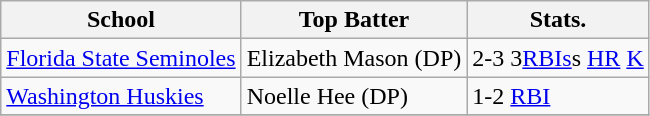<table class="wikitable">
<tr>
<th>School</th>
<th>Top Batter</th>
<th>Stats.</th>
</tr>
<tr>
<td><a href='#'>Florida State Seminoles</a></td>
<td>Elizabeth Mason (DP)</td>
<td>2-3  3<a href='#'>RBIs</a>s  <a href='#'>HR</a>  <a href='#'>K</a></td>
</tr>
<tr>
<td><a href='#'>Washington Huskies</a></td>
<td>Noelle Hee (DP)</td>
<td>1-2  <a href='#'>RBI</a></td>
</tr>
<tr>
</tr>
</table>
